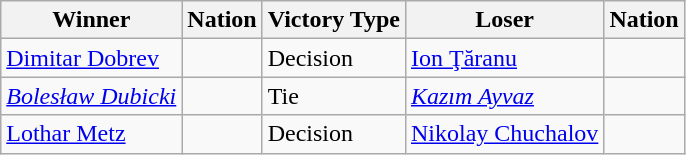<table class="wikitable sortable" style="text-align:left;">
<tr>
<th>Winner</th>
<th>Nation</th>
<th>Victory Type</th>
<th>Loser</th>
<th>Nation</th>
</tr>
<tr>
<td><a href='#'>Dimitar Dobrev</a></td>
<td></td>
<td>Decision</td>
<td><a href='#'>Ion Ţăranu</a></td>
<td></td>
</tr>
<tr>
<td><em><a href='#'>Bolesław Dubicki</a></em></td>
<td><em></em></td>
<td>Tie</td>
<td><em><a href='#'>Kazım Ayvaz</a></em></td>
<td><em></em></td>
</tr>
<tr>
<td><a href='#'>Lothar Metz</a></td>
<td></td>
<td>Decision</td>
<td><a href='#'>Nikolay Chuchalov</a></td>
<td></td>
</tr>
</table>
